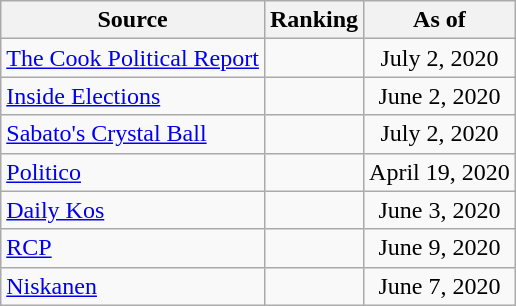<table class="wikitable" style="text-align:center">
<tr>
<th>Source</th>
<th>Ranking</th>
<th>As of</th>
</tr>
<tr>
<td style="text-align:left"><a href='#'>The Cook Political Report</a></td>
<td></td>
<td>July 2, 2020</td>
</tr>
<tr>
<td style="text-align:left"><a href='#'>Inside Elections</a></td>
<td></td>
<td>June 2, 2020</td>
</tr>
<tr>
<td style="text-align:left"><a href='#'>Sabato's Crystal Ball</a></td>
<td></td>
<td>July 2, 2020</td>
</tr>
<tr>
<td style="text-align:left"><a href='#'>Politico</a></td>
<td></td>
<td>April 19, 2020</td>
</tr>
<tr>
<td style="text-align:left"><a href='#'>Daily Kos</a></td>
<td></td>
<td>June 3, 2020</td>
</tr>
<tr>
<td style="text-align:left"><a href='#'>RCP</a></td>
<td></td>
<td>June 9, 2020</td>
</tr>
<tr>
<td style="text-align:left"><a href='#'>Niskanen</a></td>
<td></td>
<td>June 7, 2020</td>
</tr>
</table>
